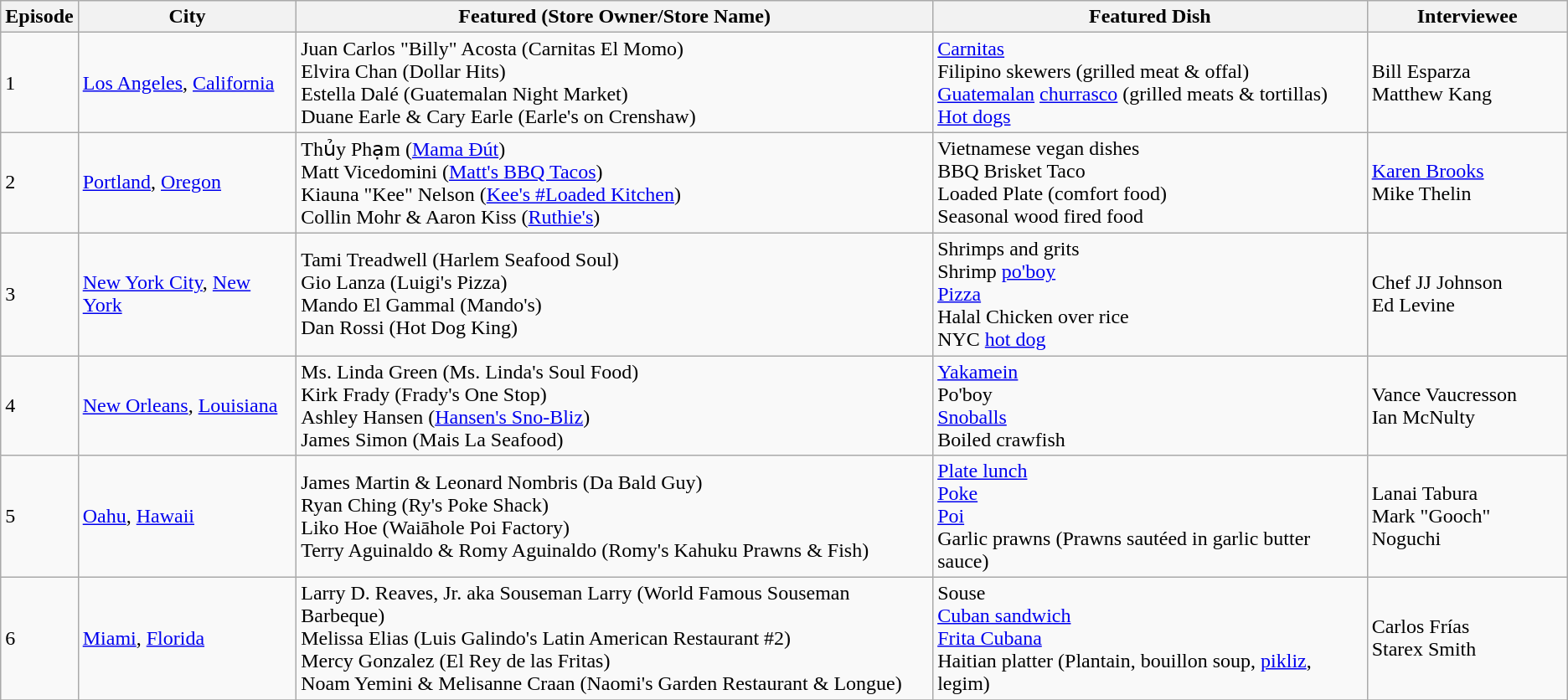<table class="wikitable">
<tr>
<th>Episode</th>
<th>City</th>
<th>Featured (Store Owner/Store Name)</th>
<th>Featured Dish</th>
<th>Interviewee</th>
</tr>
<tr>
<td>1</td>
<td><a href='#'>Los Angeles</a>, <a href='#'>California</a></td>
<td>Juan Carlos "Billy" Acosta (Carnitas El Momo)<br>Elvira Chan (Dollar Hits)<br>Estella Dalé (Guatemalan Night Market)<br>Duane Earle & Cary Earle (Earle's on Crenshaw)</td>
<td><a href='#'>Carnitas</a><br>Filipino skewers (grilled meat & offal)<br><a href='#'>Guatemalan</a> <a href='#'>churrasco</a> (grilled meats & tortillas)<br><a href='#'>Hot dogs</a></td>
<td>Bill Esparza<br>Matthew Kang</td>
</tr>
<tr>
<td>2</td>
<td><a href='#'>Portland</a>, <a href='#'>Oregon</a></td>
<td>Thủy Phạm (<a href='#'>Mama Đút</a>)<br>Matt Vicedomini (<a href='#'>Matt's BBQ Tacos</a>)<br>Kiauna "Kee" Nelson (<a href='#'>Kee's #Loaded Kitchen</a>)<br>Collin Mohr & Aaron Kiss (<a href='#'>Ruthie's</a>)</td>
<td>Vietnamese vegan dishes<br>BBQ Brisket Taco<br>Loaded Plate (comfort food)<br>Seasonal wood fired food</td>
<td><a href='#'>Karen Brooks</a><br>Mike Thelin</td>
</tr>
<tr>
<td>3</td>
<td><a href='#'>New York City</a>, <a href='#'>New York</a></td>
<td>Tami Treadwell (Harlem Seafood Soul)<br>Gio Lanza (Luigi's Pizza)<br>Mando El Gammal (Mando's)<br>Dan Rossi (Hot Dog King)</td>
<td>Shrimps and grits<br>Shrimp <a href='#'>po'boy</a><br><a href='#'>Pizza</a><br>Halal Chicken over rice<br>NYC <a href='#'>hot dog</a></td>
<td>Chef JJ Johnson<br>Ed Levine</td>
</tr>
<tr>
<td>4</td>
<td><a href='#'>New Orleans</a>, <a href='#'>Louisiana</a></td>
<td>Ms. Linda Green (Ms. Linda's Soul Food)<br>Kirk Frady (Frady's One Stop)<br>Ashley Hansen (<a href='#'>Hansen's Sno-Bliz</a>)<br>James Simon (Mais La Seafood)</td>
<td><a href='#'>Yakamein</a><br>Po'boy<br><a href='#'>Snoballs</a><br>Boiled crawfish</td>
<td>Vance Vaucresson<br>Ian McNulty</td>
</tr>
<tr>
<td>5</td>
<td><a href='#'>Oahu</a>, <a href='#'>Hawaii</a></td>
<td>James Martin & Leonard Nombris (Da Bald Guy)<br>Ryan Ching (Ry's Poke Shack)<br>Liko Hoe (Waiāhole Poi Factory)<br>Terry Aguinaldo & Romy Aguinaldo (Romy's Kahuku Prawns & Fish)</td>
<td><a href='#'>Plate lunch</a><br><a href='#'>Poke</a><br><a href='#'>Poi</a><br>Garlic prawns (Prawns sautéed in garlic butter sauce)</td>
<td>Lanai Tabura<br>Mark "Gooch" Noguchi</td>
</tr>
<tr>
<td>6</td>
<td><a href='#'>Miami</a>, <a href='#'>Florida</a></td>
<td>Larry D. Reaves, Jr. aka Souseman Larry (World Famous Souseman Barbeque)<br>Melissa Elias (Luis Galindo's Latin American Restaurant #2)<br>Mercy Gonzalez (El Rey de las Fritas)<br>Noam Yemini & Melisanne Craan (Naomi's Garden Restaurant & Longue)</td>
<td>Souse<br><a href='#'>Cuban sandwich</a><br><a href='#'>Frita Cubana</a><br>Haitian platter (Plantain, bouillon soup, <a href='#'>pikliz</a>, legim)</td>
<td>Carlos Frías<br>Starex Smith</td>
</tr>
<tr>
</tr>
</table>
